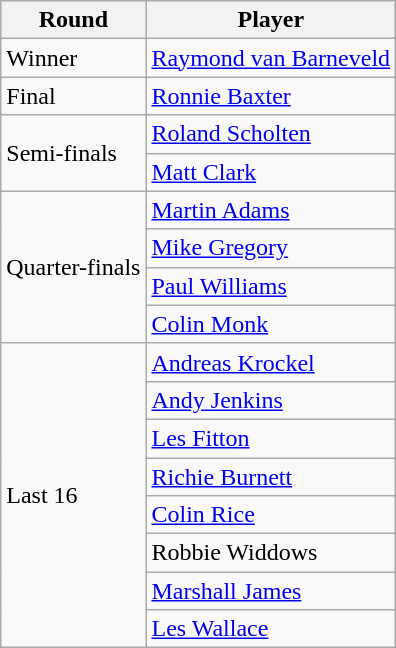<table class="wikitable">
<tr>
<th>Round</th>
<th>Player</th>
</tr>
<tr>
<td rowspan="1">Winner</td>
<td> <a href='#'>Raymond van Barneveld</a></td>
</tr>
<tr>
<td rowspan="1">Final</td>
<td> <a href='#'>Ronnie Baxter</a></td>
</tr>
<tr>
<td rowspan="2">Semi-finals</td>
<td> <a href='#'>Roland Scholten</a></td>
</tr>
<tr>
<td> <a href='#'>Matt Clark</a></td>
</tr>
<tr>
<td rowspan="4">Quarter-finals</td>
<td> <a href='#'>Martin Adams</a></td>
</tr>
<tr>
<td> <a href='#'>Mike Gregory</a></td>
</tr>
<tr>
<td> <a href='#'>Paul Williams</a></td>
</tr>
<tr>
<td> <a href='#'>Colin Monk</a></td>
</tr>
<tr>
<td rowspan=8>Last 16</td>
<td> <a href='#'>Andreas Krockel</a></td>
</tr>
<tr>
<td> <a href='#'>Andy Jenkins</a></td>
</tr>
<tr>
<td> <a href='#'>Les Fitton</a></td>
</tr>
<tr>
<td> <a href='#'>Richie Burnett</a></td>
</tr>
<tr>
<td> <a href='#'>Colin Rice</a></td>
</tr>
<tr>
<td> Robbie Widdows</td>
</tr>
<tr>
<td> <a href='#'>Marshall James</a></td>
</tr>
<tr>
<td> <a href='#'>Les Wallace</a></td>
</tr>
</table>
